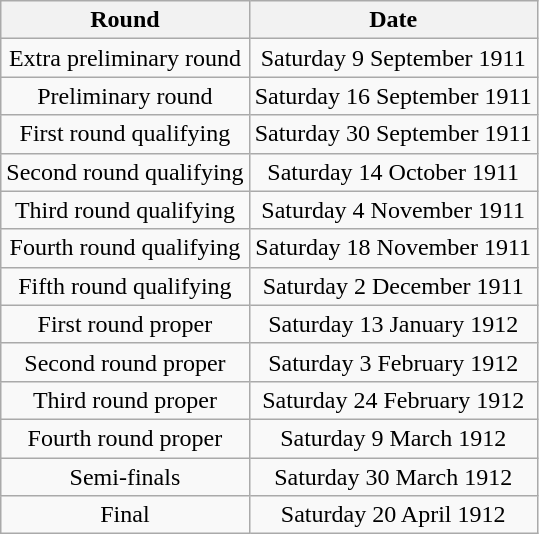<table class="wikitable" style="text-align: center">
<tr>
<th>Round</th>
<th>Date</th>
</tr>
<tr>
<td>Extra preliminary round</td>
<td>Saturday 9 September 1911</td>
</tr>
<tr>
<td>Preliminary round</td>
<td>Saturday 16 September 1911</td>
</tr>
<tr>
<td>First round qualifying</td>
<td>Saturday 30 September 1911</td>
</tr>
<tr>
<td>Second round qualifying</td>
<td>Saturday 14 October 1911</td>
</tr>
<tr>
<td>Third round qualifying</td>
<td>Saturday 4 November 1911</td>
</tr>
<tr>
<td>Fourth round qualifying</td>
<td>Saturday 18 November 1911</td>
</tr>
<tr>
<td>Fifth round qualifying</td>
<td>Saturday 2 December 1911</td>
</tr>
<tr>
<td>First round proper</td>
<td>Saturday 13 January 1912</td>
</tr>
<tr>
<td>Second round proper</td>
<td>Saturday 3 February 1912</td>
</tr>
<tr>
<td>Third round proper</td>
<td>Saturday 24 February 1912</td>
</tr>
<tr>
<td>Fourth round proper</td>
<td>Saturday 9 March 1912</td>
</tr>
<tr>
<td>Semi-finals</td>
<td>Saturday 30 March 1912</td>
</tr>
<tr>
<td>Final</td>
<td>Saturday 20 April 1912</td>
</tr>
</table>
